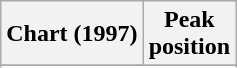<table class="wikitable plainrowheaders" style="text-align:center">
<tr>
<th>Chart (1997)</th>
<th>Peak<br>position</th>
</tr>
<tr>
</tr>
<tr>
</tr>
</table>
